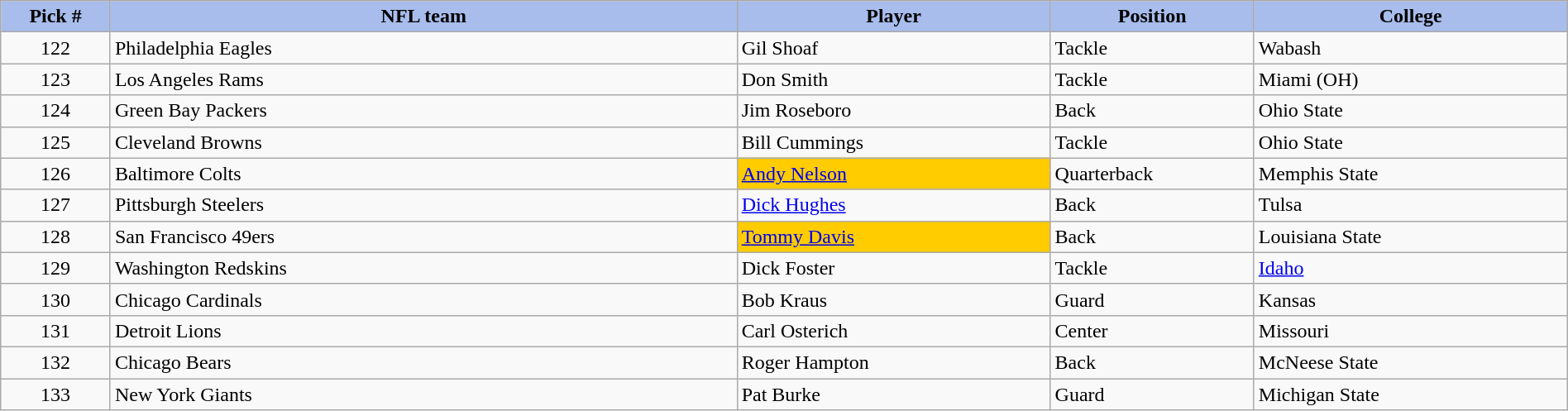<table class="wikitable sortable sortable" style="width: 100%">
<tr>
<th style="background:#A8BDEC;" width=7%>Pick #</th>
<th width=40% style="background:#A8BDEC;">NFL team</th>
<th width=20% style="background:#A8BDEC;">Player</th>
<th width=13% style="background:#A8BDEC;">Position</th>
<th style="background:#A8BDEC;">College</th>
</tr>
<tr>
<td align=center>122</td>
<td>Philadelphia Eagles</td>
<td>Gil Shoaf</td>
<td>Tackle</td>
<td>Wabash</td>
</tr>
<tr>
<td align=center>123</td>
<td>Los Angeles Rams</td>
<td>Don Smith</td>
<td>Tackle</td>
<td>Miami (OH)</td>
</tr>
<tr>
<td align=center>124</td>
<td>Green Bay Packers</td>
<td>Jim Roseboro</td>
<td>Back</td>
<td>Ohio State</td>
</tr>
<tr>
<td align=center>125</td>
<td>Cleveland Browns</td>
<td>Bill Cummings</td>
<td>Tackle</td>
<td>Ohio State</td>
</tr>
<tr>
<td align=center>126</td>
<td>Baltimore Colts</td>
<td bgcolor="#FFCC00"><a href='#'>Andy Nelson</a></td>
<td>Quarterback</td>
<td>Memphis State</td>
</tr>
<tr>
<td align=center>127</td>
<td>Pittsburgh Steelers</td>
<td><a href='#'>Dick Hughes</a></td>
<td>Back</td>
<td>Tulsa</td>
</tr>
<tr>
<td align=center>128</td>
<td>San Francisco 49ers</td>
<td bgcolor="#FFCC00"><a href='#'>Tommy Davis</a></td>
<td>Back</td>
<td>Louisiana State</td>
</tr>
<tr>
<td align=center>129</td>
<td>Washington Redskins</td>
<td>Dick Foster</td>
<td>Tackle</td>
<td><a href='#'>Idaho</a></td>
</tr>
<tr>
<td align=center>130</td>
<td>Chicago Cardinals</td>
<td>Bob Kraus</td>
<td>Guard</td>
<td>Kansas</td>
</tr>
<tr>
<td align=center>131</td>
<td>Detroit Lions</td>
<td>Carl Osterich</td>
<td>Center</td>
<td>Missouri</td>
</tr>
<tr>
<td align=center>132</td>
<td>Chicago Bears</td>
<td>Roger Hampton</td>
<td>Back</td>
<td>McNeese State</td>
</tr>
<tr>
<td align=center>133</td>
<td>New York Giants</td>
<td>Pat Burke</td>
<td>Guard</td>
<td>Michigan State</td>
</tr>
</table>
